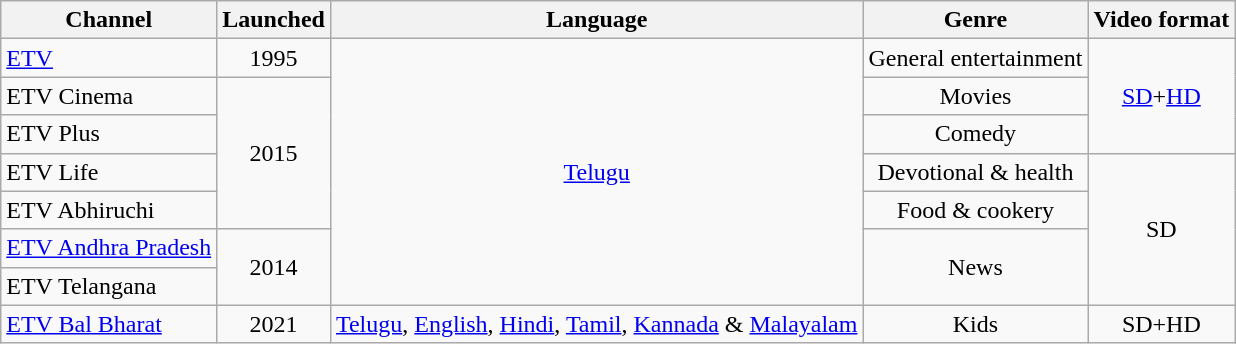<table class="wikitable sortable">
<tr style="background:olivegreen; text-align:center;width:400pt">
<th>Channel</th>
<th>Launched</th>
<th>Language</th>
<th>Genre</th>
<th>Video format</th>
</tr>
<tr>
<td><a href='#'>ETV</a></td>
<td align="center">1995</td>
<td rowspan="7" align="center"><a href='#'>Telugu</a></td>
<td align="center">General entertainment</td>
<td rowspan="3" align="center"><a href='#'>SD</a>+<a href='#'>HD</a></td>
</tr>
<tr>
<td>ETV Cinema</td>
<td rowspan="4" align="center">2015</td>
<td align="center">Movies</td>
</tr>
<tr>
<td>ETV Plus</td>
<td align="center">Comedy</td>
</tr>
<tr>
<td>ETV Life</td>
<td align="center">Devotional & health</td>
<td rowspan="4" align="center">SD</td>
</tr>
<tr>
<td>ETV Abhiruchi</td>
<td align="center">Food & cookery</td>
</tr>
<tr>
<td><a href='#'>ETV Andhra Pradesh</a></td>
<td rowspan="2" align="center">2014</td>
<td rowspan="2" align="center">News</td>
</tr>
<tr>
<td>ETV Telangana</td>
</tr>
<tr>
<td><a href='#'>ETV Bal Bharat</a></td>
<td align="center">2021</td>
<td align="center"><a href='#'>Telugu</a>, <a href='#'>English</a>, <a href='#'>Hindi</a>, <a href='#'>Tamil</a>, <a href='#'>Kannada</a> & <a href='#'>Malayalam</a></td>
<td align="center">Kids</td>
<td align="center">SD+HD</td>
</tr>
</table>
